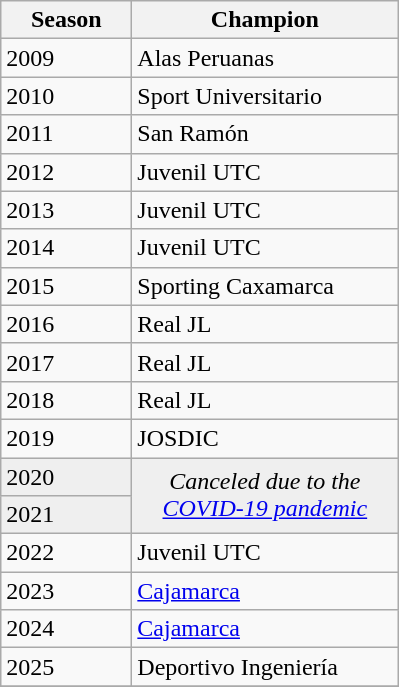<table class="wikitable sortable">
<tr>
<th width=80px>Season</th>
<th width=170px>Champion</th>
</tr>
<tr>
<td>2009</td>
<td>Alas Peruanas</td>
</tr>
<tr>
<td>2010</td>
<td>Sport Universitario</td>
</tr>
<tr>
<td>2011</td>
<td>San Ramón</td>
</tr>
<tr>
<td>2012</td>
<td>Juvenil UTC</td>
</tr>
<tr>
<td>2013</td>
<td>Juvenil UTC</td>
</tr>
<tr>
<td>2014</td>
<td>Juvenil UTC</td>
</tr>
<tr>
<td>2015</td>
<td>Sporting Caxamarca</td>
</tr>
<tr>
<td>2016</td>
<td>Real JL</td>
</tr>
<tr>
<td>2017</td>
<td>Real JL</td>
</tr>
<tr>
<td>2018</td>
<td>Real JL</td>
</tr>
<tr>
<td>2019</td>
<td>JOSDIC</td>
</tr>
<tr bgcolor=#efefef>
<td>2020</td>
<td rowspan=2 colspan="1" align=center><em>Canceled due to the <a href='#'>COVID-19 pandemic</a></em></td>
</tr>
<tr bgcolor=#efefef>
<td>2021</td>
</tr>
<tr>
<td>2022</td>
<td>Juvenil UTC</td>
</tr>
<tr>
<td>2023</td>
<td><a href='#'>Cajamarca</a></td>
</tr>
<tr>
<td>2024</td>
<td><a href='#'>Cajamarca</a></td>
</tr>
<tr>
<td>2025</td>
<td>Deportivo Ingeniería</td>
</tr>
<tr>
</tr>
</table>
